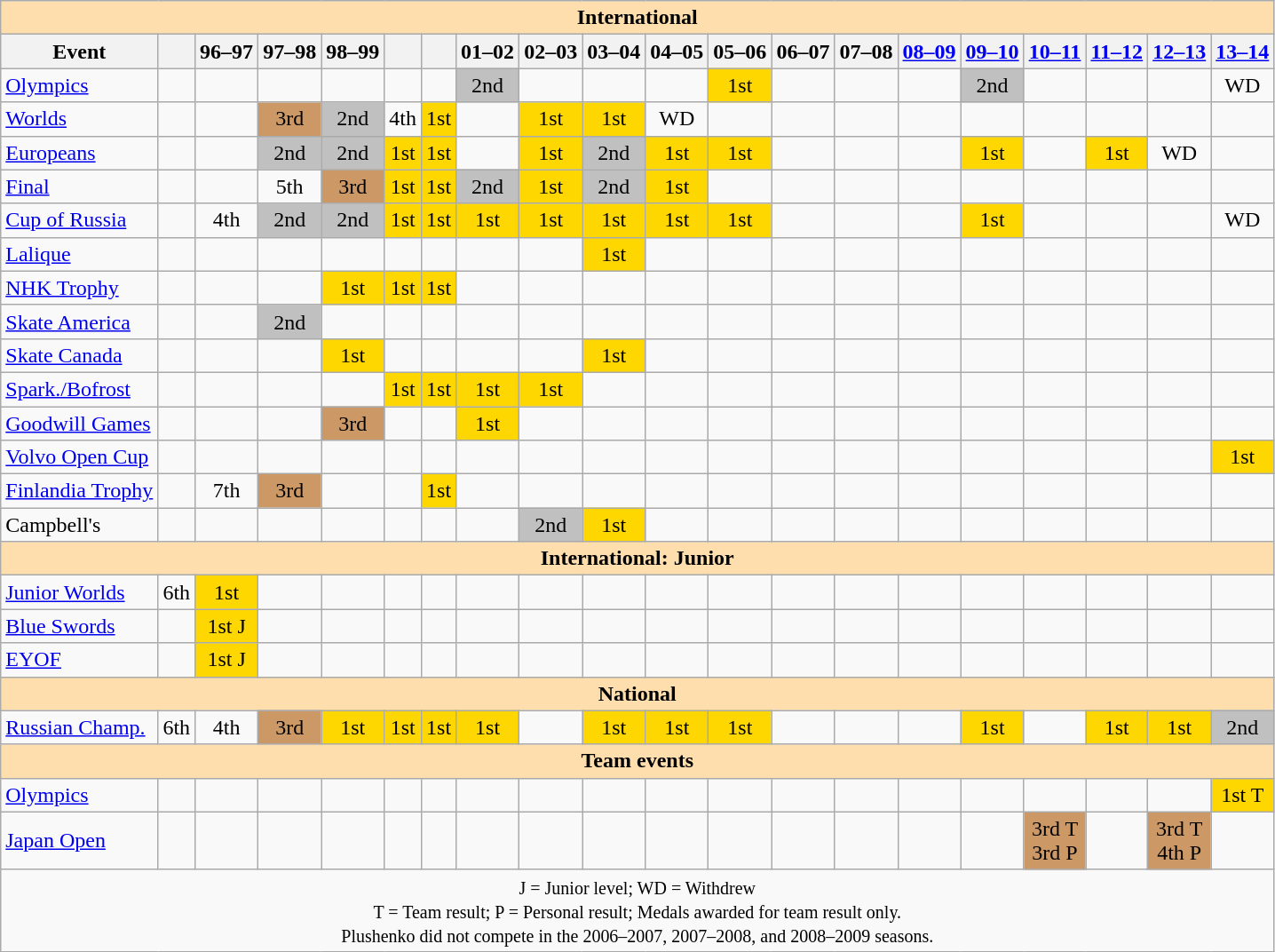<table class="wikitable" style="text-align:center; font-size:100%">
<tr>
<th colspan="20" style="background:#ffdead">International</th>
</tr>
<tr>
<th>Event</th>
<th></th>
<th>96–97</th>
<th>97–98</th>
<th>98–99</th>
<th></th>
<th></th>
<th>01–02</th>
<th>02–03</th>
<th>03–04</th>
<th>04–05</th>
<th>05–06</th>
<th>06–07</th>
<th>07–08</th>
<th><a href='#'>08–09</a></th>
<th><a href='#'>09–10</a></th>
<th><a href='#'>10–11</a></th>
<th><a href='#'>11–12</a></th>
<th><a href='#'>12–13</a></th>
<th><a href='#'>13–14</a></th>
</tr>
<tr>
<td align=left><a href='#'>Olympics</a></td>
<td></td>
<td></td>
<td></td>
<td></td>
<td></td>
<td></td>
<td bgcolor=silver>2nd</td>
<td></td>
<td></td>
<td></td>
<td bgcolor=gold>1st</td>
<td></td>
<td></td>
<td></td>
<td bgcolor="silver">2nd</td>
<td></td>
<td></td>
<td></td>
<td>WD</td>
</tr>
<tr>
<td align=left><a href='#'>Worlds</a></td>
<td></td>
<td></td>
<td bgcolor=cc9966>3rd</td>
<td bgcolor=silver>2nd</td>
<td>4th</td>
<td bgcolor=gold>1st</td>
<td></td>
<td bgcolor=gold>1st</td>
<td bgcolor=gold>1st</td>
<td>WD</td>
<td></td>
<td></td>
<td></td>
<td></td>
<td></td>
<td></td>
<td></td>
<td></td>
<td></td>
</tr>
<tr>
<td align=left><a href='#'>Europeans</a></td>
<td></td>
<td></td>
<td bgcolor=silver>2nd</td>
<td bgcolor=silver>2nd</td>
<td bgcolor=gold>1st</td>
<td bgcolor=gold>1st</td>
<td></td>
<td bgcolor=gold>1st</td>
<td bgcolor=silver>2nd</td>
<td bgcolor=gold>1st</td>
<td bgcolor=gold>1st</td>
<td></td>
<td></td>
<td></td>
<td bgcolor="gold">1st</td>
<td></td>
<td bgcolor=gold>1st</td>
<td>WD</td>
<td></td>
</tr>
<tr>
<td align=left> <a href='#'>Final</a></td>
<td></td>
<td></td>
<td>5th</td>
<td bgcolor=cc9966>3rd</td>
<td bgcolor=gold>1st</td>
<td bgcolor=gold>1st</td>
<td bgcolor=silver>2nd</td>
<td bgcolor=gold>1st</td>
<td bgcolor=silver>2nd</td>
<td bgcolor=gold>1st</td>
<td></td>
<td></td>
<td></td>
<td></td>
<td></td>
<td></td>
<td></td>
<td></td>
<td></td>
</tr>
<tr>
<td align=left> <a href='#'>Cup of Russia</a></td>
<td></td>
<td>4th</td>
<td bgcolor=silver>2nd</td>
<td bgcolor=silver>2nd</td>
<td bgcolor=gold>1st</td>
<td bgcolor=gold>1st</td>
<td bgcolor=gold>1st</td>
<td bgcolor=gold>1st</td>
<td bgcolor=gold>1st</td>
<td bgcolor=gold>1st</td>
<td bgcolor=gold>1st</td>
<td></td>
<td></td>
<td></td>
<td bgcolor="gold">1st</td>
<td></td>
<td></td>
<td></td>
<td>WD</td>
</tr>
<tr>
<td align=left> <a href='#'>Lalique</a></td>
<td></td>
<td></td>
<td></td>
<td></td>
<td></td>
<td></td>
<td></td>
<td></td>
<td bgcolor=gold>1st</td>
<td></td>
<td></td>
<td></td>
<td></td>
<td></td>
<td></td>
<td></td>
<td></td>
<td></td>
<td></td>
</tr>
<tr>
<td align=left> <a href='#'>NHK Trophy</a></td>
<td></td>
<td></td>
<td></td>
<td bgcolor=gold>1st</td>
<td bgcolor=gold>1st</td>
<td bgcolor=gold>1st</td>
<td></td>
<td></td>
<td></td>
<td></td>
<td></td>
<td></td>
<td></td>
<td></td>
<td></td>
<td></td>
<td></td>
<td></td>
<td></td>
</tr>
<tr>
<td align=left> <a href='#'>Skate America</a></td>
<td></td>
<td></td>
<td bgcolor=silver>2nd</td>
<td></td>
<td></td>
<td></td>
<td></td>
<td></td>
<td></td>
<td></td>
<td></td>
<td></td>
<td></td>
<td></td>
<td></td>
<td></td>
<td></td>
<td></td>
<td></td>
</tr>
<tr>
<td align=left>  <a href='#'>Skate Canada</a></td>
<td></td>
<td></td>
<td></td>
<td bgcolor=gold>1st</td>
<td></td>
<td></td>
<td></td>
<td></td>
<td bgcolor=gold>1st</td>
<td></td>
<td></td>
<td></td>
<td></td>
<td></td>
<td></td>
<td></td>
<td></td>
<td></td>
<td></td>
</tr>
<tr>
<td align=left> <a href='#'>Spark./Bofrost</a></td>
<td></td>
<td></td>
<td></td>
<td></td>
<td bgcolor=gold>1st</td>
<td bgcolor=gold>1st</td>
<td bgcolor=gold>1st</td>
<td bgcolor=gold>1st</td>
<td></td>
<td></td>
<td></td>
<td></td>
<td></td>
<td></td>
<td></td>
<td></td>
<td></td>
<td></td>
<td></td>
</tr>
<tr>
<td align=left><a href='#'>Goodwill Games</a></td>
<td></td>
<td></td>
<td></td>
<td bgcolor=cc9966>3rd</td>
<td></td>
<td></td>
<td bgcolor=gold>1st</td>
<td></td>
<td></td>
<td></td>
<td></td>
<td></td>
<td></td>
<td></td>
<td></td>
<td></td>
<td></td>
<td></td>
<td></td>
</tr>
<tr>
<td align=left><a href='#'>Volvo Open Cup</a></td>
<td></td>
<td></td>
<td></td>
<td></td>
<td></td>
<td></td>
<td></td>
<td></td>
<td></td>
<td></td>
<td></td>
<td></td>
<td></td>
<td></td>
<td></td>
<td></td>
<td></td>
<td></td>
<td bgcolor=gold>1st</td>
</tr>
<tr>
<td align=left><a href='#'>Finlandia Trophy</a></td>
<td></td>
<td>7th</td>
<td bgcolor=cc9966>3rd</td>
<td></td>
<td></td>
<td bgcolor=gold>1st</td>
<td></td>
<td></td>
<td></td>
<td></td>
<td></td>
<td></td>
<td></td>
<td></td>
<td></td>
<td></td>
<td></td>
<td></td>
<td></td>
</tr>
<tr>
<td align=left>Campbell's</td>
<td></td>
<td></td>
<td></td>
<td></td>
<td></td>
<td></td>
<td></td>
<td bgcolor=silver>2nd</td>
<td bgcolor=gold>1st</td>
<td></td>
<td></td>
<td></td>
<td></td>
<td></td>
<td></td>
<td></td>
<td></td>
<td></td>
<td></td>
</tr>
<tr>
<th colspan="20" style="background:#ffdead">International: Junior</th>
</tr>
<tr>
<td align=left><a href='#'>Junior Worlds</a></td>
<td>6th</td>
<td bgcolor=gold>1st</td>
<td></td>
<td></td>
<td></td>
<td></td>
<td></td>
<td></td>
<td></td>
<td></td>
<td></td>
<td></td>
<td></td>
<td></td>
<td></td>
<td></td>
<td></td>
<td></td>
<td></td>
</tr>
<tr>
<td align=left><a href='#'>Blue Swords</a></td>
<td></td>
<td bgcolor=gold>1st J</td>
<td></td>
<td></td>
<td></td>
<td></td>
<td></td>
<td></td>
<td></td>
<td></td>
<td></td>
<td></td>
<td></td>
<td></td>
<td></td>
<td></td>
<td></td>
<td></td>
<td></td>
</tr>
<tr>
<td align=left><a href='#'>EYOF</a></td>
<td></td>
<td bgcolor=gold>1st J</td>
<td></td>
<td></td>
<td></td>
<td></td>
<td></td>
<td></td>
<td></td>
<td></td>
<td></td>
<td></td>
<td></td>
<td></td>
<td></td>
<td></td>
<td></td>
<td></td>
<td></td>
</tr>
<tr>
<th colspan="20" style="background:#ffdead">National</th>
</tr>
<tr>
<td align=left><a href='#'>Russian Champ.</a></td>
<td>6th</td>
<td>4th</td>
<td bgcolor=cc9966>3rd</td>
<td bgcolor=gold>1st</td>
<td bgcolor=gold>1st</td>
<td bgcolor=gold>1st</td>
<td bgcolor=gold>1st</td>
<td></td>
<td bgcolor=gold>1st</td>
<td bgcolor=gold>1st</td>
<td bgcolor=gold>1st</td>
<td></td>
<td></td>
<td></td>
<td bgcolor="gold">1st</td>
<td></td>
<td bgcolor=gold>1st</td>
<td bgcolor=gold>1st</td>
<td bgcolor=silver>2nd</td>
</tr>
<tr>
<th colspan="20" style="background:#ffdead">Team events</th>
</tr>
<tr>
<td align=left><a href='#'>Olympics</a></td>
<td></td>
<td></td>
<td></td>
<td></td>
<td></td>
<td></td>
<td></td>
<td></td>
<td></td>
<td></td>
<td></td>
<td></td>
<td></td>
<td></td>
<td></td>
<td></td>
<td></td>
<td></td>
<td bgcolor=gold>1st T</td>
</tr>
<tr>
<td align=left><a href='#'>Japan Open</a></td>
<td></td>
<td></td>
<td></td>
<td></td>
<td></td>
<td></td>
<td></td>
<td></td>
<td></td>
<td></td>
<td></td>
<td></td>
<td></td>
<td></td>
<td></td>
<td bgcolor=cc9966>3rd T <br>3rd P</td>
<td></td>
<td bgcolor=cc9966>3rd T <br>4th P</td>
<td></td>
</tr>
<tr>
<td colspan="20" style="text-align:center"><small> J = Junior level; WD = Withdrew <br> T = Team result; P = Personal result; Medals awarded for team result only. <br> Plushenko did not compete in the 2006–2007, 2007–2008, and 2008–2009 seasons. </small></td>
</tr>
</table>
